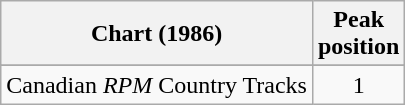<table class="wikitable sortable">
<tr>
<th align="left">Chart (1986)</th>
<th align="center">Peak<br>position</th>
</tr>
<tr>
</tr>
<tr>
<td align="left">Canadian <em>RPM</em> Country Tracks</td>
<td align="center">1</td>
</tr>
</table>
